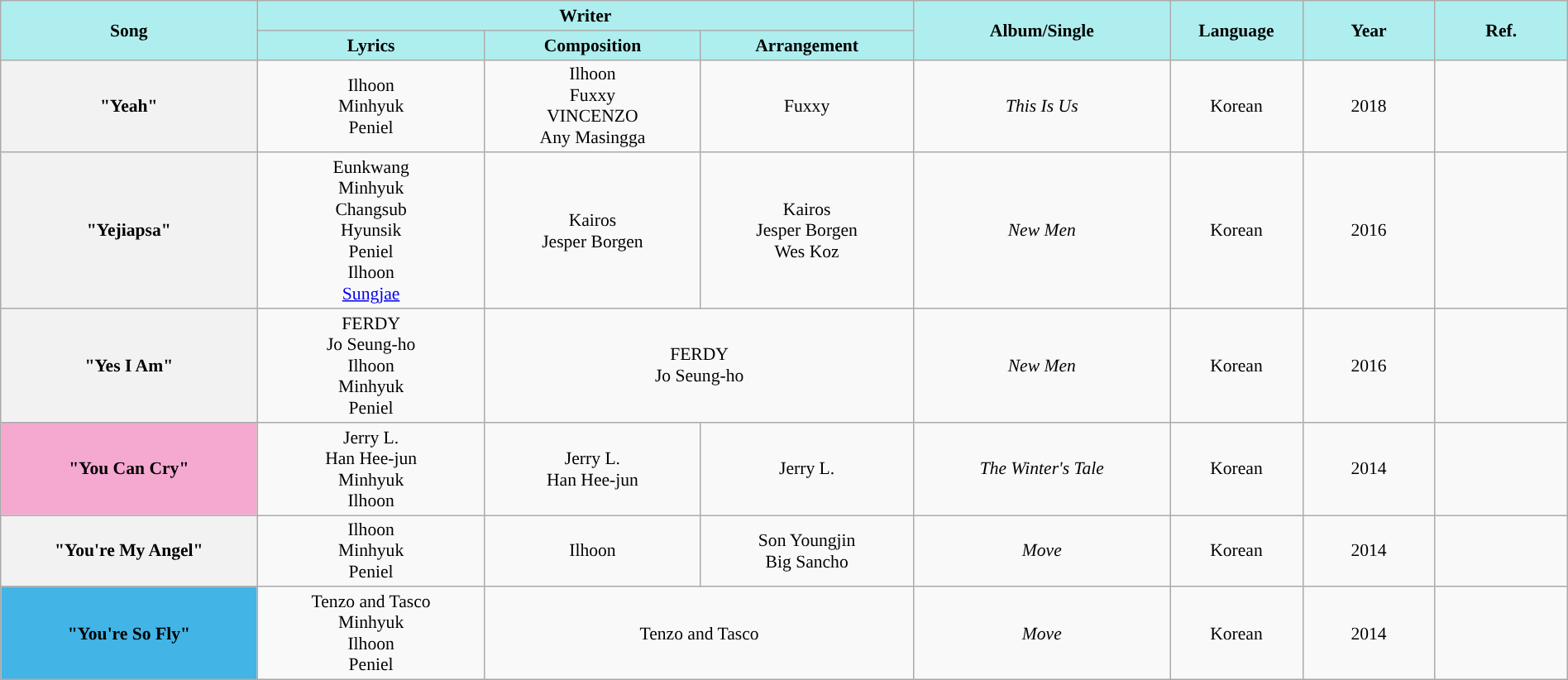<table class="wikitable" style="margin:0.5em auto; clear:both; font-size:.9em; text-align:center; width:100%">
<tr>
<th rowspan="2" style="width:200px; background:#AFEEEE;">Song</th>
<th colspan="3" style="width:700px; background:#AFEEEE;">Writer</th>
<th rowspan="2" style="width:200px; background:#AFEEEE;">Album/Single</th>
<th rowspan="2" style="width:100px; background:#AFEEEE;">Language</th>
<th rowspan="2" style="width:100px; background:#AFEEEE;">Year</th>
<th rowspan="2" style="width:100px; background:#AFEEEE;">Ref.</th>
</tr>
<tr>
<th style=background:#AFEEEE;">Lyrics</th>
<th style=background:#AFEEEE;">Composition</th>
<th style=background:#AFEEEE;">Arrangement</th>
</tr>
<tr>
<th scope="row">"Yeah" </th>
<td>Ilhoon<br>Minhyuk<br>Peniel</td>
<td>Ilhoon<br>Fuxxy<br>VINCENZO<br>Any Masingga</td>
<td>Fuxxy</td>
<td><em>This Is Us</em></td>
<td>Korean</td>
<td>2018</td>
<td></td>
</tr>
<tr>
<th scope="row">"Yejiapsa" <br></th>
<td>Eunkwang<br>Minhyuk<br>Changsub<br>Hyunsik<br>Peniel<br>Ilhoon<br><a href='#'>Sungjae</a></td>
<td>Kairos<br>Jesper Borgen</td>
<td>Kairos<br>Jesper Borgen<br>Wes Koz</td>
<td><em>New Men</em></td>
<td>Korean</td>
<td>2016</td>
<td></td>
</tr>
<tr>
<th scope="row">"Yes I Am"</th>
<td>FERDY<br>Jo Seung-ho<br>Ilhoon<br>Minhyuk<br>Peniel</td>
<td colspan="2">FERDY<br>Jo Seung-ho</td>
<td><em>New Men</em></td>
<td>Korean</td>
<td>2016</td>
<td></td>
</tr>
<tr>
<th scope="row" style="background-color:#F5A9D0">"<strong>You Can Cry</strong>" </th>
<td>Jerry L.<br>Han Hee-jun<br>Minhyuk<br>Ilhoon</td>
<td>Jerry L.<br>Han Hee-jun</td>
<td>Jerry L.</td>
<td><em>The Winter's Tale</em></td>
<td>Korean</td>
<td>2014</td>
<td></td>
</tr>
<tr>
<th scope="row">"You're My Angel"  </th>
<td>Ilhoon<br>Minhyuk<br>Peniel</td>
<td>Ilhoon</td>
<td>Son Youngjin<br>Big Sancho</td>
<td><em>Move</em></td>
<td>Korean</td>
<td>2014</td>
<td></td>
</tr>
<tr>
<th scope="row" style="background-color:#42B4E6">"<strong>You're So Fly</strong>" </th>
<td>Tenzo and Tasco<br>Minhyuk<br>Ilhoon<br>Peniel</td>
<td colspan="2">Tenzo and Tasco</td>
<td><em>Move</em></td>
<td>Korean</td>
<td>2014</td>
<td></td>
</tr>
</table>
